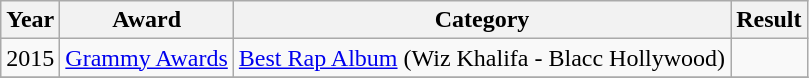<table class="wikitable">
<tr>
<th>Year</th>
<th>Award</th>
<th>Category</th>
<th>Result</th>
</tr>
<tr>
<td rowspan=1>2015</td>
<td rowspan=1><a href='#'>Grammy Awards</a></td>
<td><a href='#'>Best Rap Album</a> (Wiz Khalifa - Blacc Hollywood)</td>
<td></td>
</tr>
<tr>
</tr>
</table>
